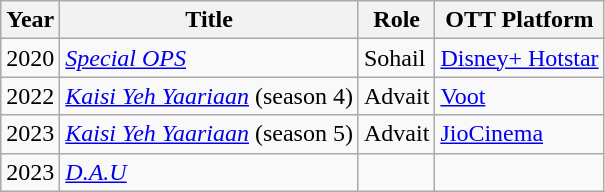<table class="wikitable sortable">
<tr>
<th>Year</th>
<th>Title</th>
<th>Role</th>
<th>OTT Platform</th>
</tr>
<tr>
<td>2020</td>
<td><em><a href='#'>Special OPS</a></em></td>
<td>Sohail</td>
<td><a href='#'>Disney+ Hotstar</a></td>
</tr>
<tr>
<td>2022</td>
<td><em><a href='#'>Kaisi Yeh Yaariaan</a></em> (season 4)</td>
<td>Advait</td>
<td><a href='#'>Voot</a></td>
</tr>
<tr>
<td>2023</td>
<td><em><a href='#'>Kaisi Yeh Yaariaan</a></em> (season 5)</td>
<td>Advait</td>
<td><a href='#'>JioCinema</a></td>
</tr>
<tr>
<td>2023</td>
<td><em><a href='#'>D.A.U</a></em></td>
<td></td>
<td></td>
</tr>
</table>
